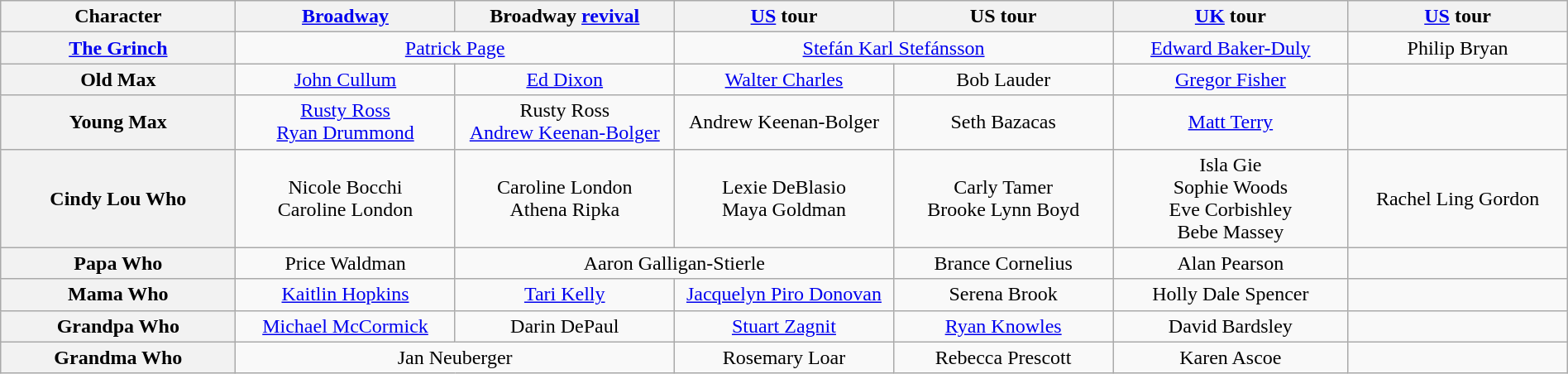<table class="wikitable" width="100%">
<tr>
<th width="15%">Character</th>
<th width="14%"><a href='#'>Broadway</a><br></th>
<th width="14%">Broadway <a href='#'>revival</a><br></th>
<th width="14%"><a href='#'>US</a> tour<br></th>
<th width="14%">US tour<br></th>
<th width="15%"><a href='#'>UK</a> tour<br></th>
<th width="15%"><a href='#'>US</a> tour<br></th>
</tr>
<tr>
<th><a href='#'>The Grinch</a></th>
<td colspan="2" style="text-align:center;"><a href='#'>Patrick Page</a></td>
<td colspan="2" style="text-align:center;"><a href='#'>Stefán Karl Stefánsson</a></td>
<td style="text-align:center;"><a href='#'>Edward Baker-Duly</a></td>
<td style="text-align:center;">Philip Bryan</td>
</tr>
<tr>
<th>Old Max</th>
<td style="text-align:center;"><a href='#'>John Cullum</a></td>
<td style="text-align:center;"><a href='#'>Ed Dixon</a></td>
<td style="text-align:center;"><a href='#'>Walter Charles</a></td>
<td style="text-align:center;">Bob Lauder</td>
<td style="text-align:center;"><a href='#'>Gregor Fisher</a></td>
<td style="text-align:center;"></td>
</tr>
<tr>
<th>Young Max</th>
<td style="text-align:center;"><a href='#'>Rusty Ross</a><br><a href='#'>Ryan Drummond</a></td>
<td style="text-align:center;">Rusty Ross<br><a href='#'>Andrew Keenan-Bolger</a></td>
<td style="text-align:center;">Andrew Keenan-Bolger</td>
<td style="text-align:center;">Seth Bazacas</td>
<td style="text-align:center;"><a href='#'>Matt Terry</a></td>
<td style="text-align:center;"></td>
</tr>
<tr>
<th>Cindy Lou Who</th>
<td style="text-align:center;">Nicole Bocchi<br>Caroline London</td>
<td style="text-align:center;">Caroline London<br>Athena Ripka</td>
<td style="text-align:center;">Lexie DeBlasio<br>Maya Goldman</td>
<td style="text-align:center;">Carly Tamer<br>Brooke Lynn Boyd</td>
<td style="text-align:center;">Isla Gie<br>Sophie Woods<br>Eve Corbishley<br>Bebe Massey</td>
<td style="text-align:center;">Rachel Ling Gordon</td>
</tr>
<tr>
<th>Papa Who</th>
<td style="text-align:center;">Price Waldman</td>
<td colspan="2" style="text-align:center;">Aaron Galligan-Stierle</td>
<td style="text-align:center;">Brance Cornelius</td>
<td style="text-align:center;">Alan Pearson</td>
<td style="text-align:center;"></td>
</tr>
<tr>
<th>Mama Who</th>
<td style="text-align:center;"><a href='#'>Kaitlin Hopkins</a></td>
<td style="text-align:center;"><a href='#'>Tari Kelly</a></td>
<td style="text-align:center;"><a href='#'>Jacquelyn Piro Donovan</a></td>
<td style="text-align:center;">Serena Brook</td>
<td style="text-align:center;">Holly Dale Spencer</td>
<td style="text-align:center;"></td>
</tr>
<tr>
<th>Grandpa Who</th>
<td style="text-align:center;"><a href='#'>Michael McCormick</a></td>
<td style="text-align:center;">Darin DePaul</td>
<td style="text-align:center;"><a href='#'>Stuart Zagnit</a></td>
<td style="text-align:center;"><a href='#'>Ryan Knowles</a></td>
<td style="text-align:center;">David Bardsley</td>
<td style="text-align:center;"></td>
</tr>
<tr>
<th>Grandma Who</th>
<td colspan="2" style="text-align:center;">Jan Neuberger</td>
<td style="text-align:center;">Rosemary Loar</td>
<td style="text-align:center;">Rebecca Prescott</td>
<td style="text-align:center;">Karen Ascoe</td>
<td style="text-align:center;"></td>
</tr>
</table>
